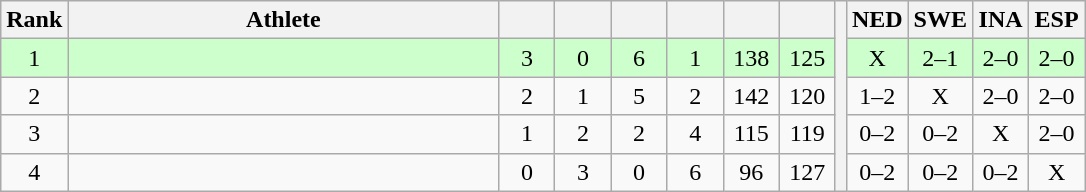<table class="wikitable" style="text-align:center">
<tr>
<th>Rank</th>
<th width=280>Athlete</th>
<th width=30></th>
<th width=30></th>
<th width=30></th>
<th width=30></th>
<th width=30></th>
<th width=30></th>
<th rowspan=5></th>
<th width=30>NED</th>
<th width=30>SWE</th>
<th width=30>INA</th>
<th width=30>ESP</th>
</tr>
<tr style="background-color:#ccffcc;">
<td>1</td>
<td align=left></td>
<td>3</td>
<td>0</td>
<td>6</td>
<td>1</td>
<td>138</td>
<td>125</td>
<td>X</td>
<td>2–1</td>
<td>2–0</td>
<td>2–0</td>
</tr>
<tr>
<td>2</td>
<td align=left></td>
<td>2</td>
<td>1</td>
<td>5</td>
<td>2</td>
<td>142</td>
<td>120</td>
<td>1–2</td>
<td>X</td>
<td>2–0</td>
<td>2–0</td>
</tr>
<tr>
<td>3</td>
<td align=left></td>
<td>1</td>
<td>2</td>
<td>2</td>
<td>4</td>
<td>115</td>
<td>119</td>
<td>0–2</td>
<td>0–2</td>
<td>X</td>
<td>2–0</td>
</tr>
<tr>
<td>4</td>
<td align=left></td>
<td>0</td>
<td>3</td>
<td>0</td>
<td>6</td>
<td>96</td>
<td>127</td>
<td>0–2</td>
<td>0–2</td>
<td>0–2</td>
<td>X</td>
</tr>
</table>
